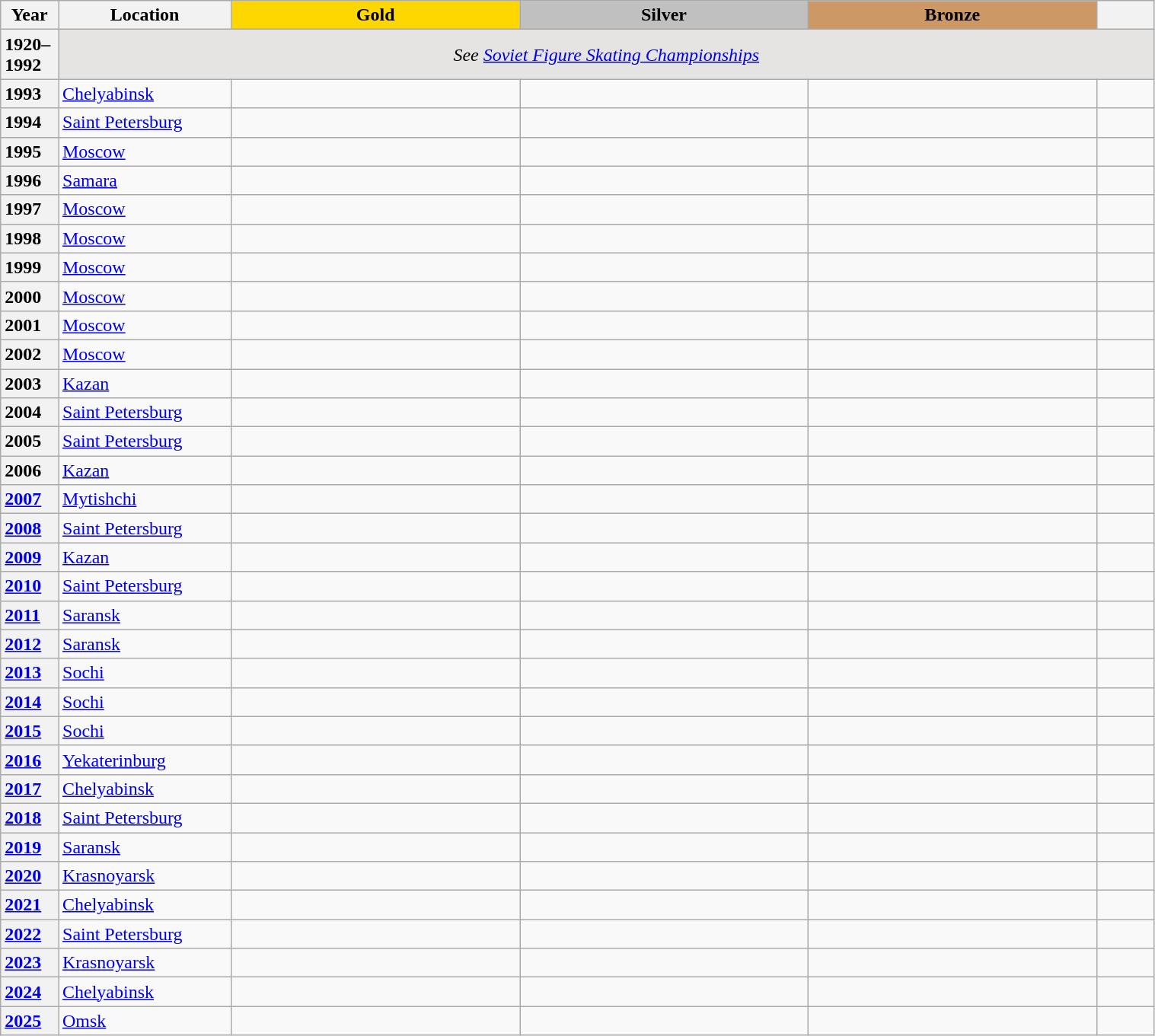<table class="wikitable unsortable" style="text-align:left; width:80%">
<tr>
<th scope="col" style="text-align:center; width:5%">Year</th>
<th scope="col" style="text-align:center; width:15%">Location</th>
<td scope="col" style="text-align:center; width:25%; background:gold"><strong>Gold</strong></td>
<td scope="col" style="text-align:center; width:25%; background:silver"><strong>Silver</strong></td>
<td scope="col" style="text-align:center; width:25%; background:#c96"><strong>Bronze</strong></td>
<th scope="col" style="text-align:center; width:5%"></th>
</tr>
<tr>
<th scope="row" style="text-align:left">1920–1992</th>
<td colspan="5" align="center" bgcolor="e5e4e2"><em>See <a href='#'>Soviet Figure Skating Championships</a></em></td>
</tr>
<tr>
<th scope="row" style="text-align:left">1993</th>
<td><a href='#'>Chelyabinsk</a></td>
<td></td>
<td></td>
<td></td>
<td></td>
</tr>
<tr>
<th scope="row" style="text-align:left">1994</th>
<td><a href='#'>Saint Petersburg</a></td>
<td></td>
<td></td>
<td></td>
<td></td>
</tr>
<tr>
<th scope="row" style="text-align:left">1995</th>
<td><a href='#'>Moscow</a></td>
<td></td>
<td></td>
<td></td>
<td></td>
</tr>
<tr>
<th scope="row" style="text-align:left">1996</th>
<td><a href='#'>Samara</a></td>
<td></td>
<td></td>
<td></td>
<td></td>
</tr>
<tr>
<th scope="row" style="text-align:left">1997</th>
<td><a href='#'>Moscow</a></td>
<td></td>
<td></td>
<td></td>
<td></td>
</tr>
<tr>
<th scope="row" style="text-align:left">1998</th>
<td><a href='#'>Moscow</a></td>
<td></td>
<td></td>
<td></td>
<td></td>
</tr>
<tr>
<th scope="row" style="text-align:left">1999</th>
<td><a href='#'>Moscow</a></td>
<td></td>
<td></td>
<td></td>
<td></td>
</tr>
<tr>
<th scope="row" style="text-align:left">2000</th>
<td><a href='#'>Moscow</a></td>
<td></td>
<td></td>
<td></td>
<td></td>
</tr>
<tr>
<th scope="row" style="text-align:left">2001</th>
<td><a href='#'>Moscow</a></td>
<td></td>
<td></td>
<td></td>
<td></td>
</tr>
<tr>
<th scope="row" style="text-align:left">2002</th>
<td><a href='#'>Moscow</a></td>
<td></td>
<td></td>
<td></td>
<td></td>
</tr>
<tr>
<th scope="row" style="text-align:left">2003</th>
<td><a href='#'>Kazan</a></td>
<td></td>
<td></td>
<td></td>
<td></td>
</tr>
<tr>
<th scope="row" style="text-align:left">2004</th>
<td><a href='#'>Saint Petersburg</a></td>
<td></td>
<td></td>
<td></td>
<td></td>
</tr>
<tr>
<th scope="row" style="text-align:left">2005</th>
<td><a href='#'>Saint Petersburg</a></td>
<td></td>
<td></td>
<td></td>
<td></td>
</tr>
<tr>
<th scope="row" style="text-align:left">2006</th>
<td><a href='#'>Kazan</a></td>
<td></td>
<td></td>
<td></td>
<td></td>
</tr>
<tr>
<th scope="row" style="text-align:left"><a href='#'>2007</a></th>
<td><a href='#'>Mytishchi</a></td>
<td></td>
<td></td>
<td></td>
<td></td>
</tr>
<tr>
<th scope="row" style="text-align:left"><a href='#'>2008</a></th>
<td><a href='#'>Saint Petersburg</a></td>
<td></td>
<td></td>
<td></td>
<td></td>
</tr>
<tr>
<th scope="row" style="text-align:left"><a href='#'>2009</a></th>
<td><a href='#'>Kazan</a></td>
<td></td>
<td></td>
<td></td>
<td></td>
</tr>
<tr>
<th scope="row" style="text-align:left"><a href='#'>2010</a></th>
<td><a href='#'>Saint Petersburg</a></td>
<td></td>
<td></td>
<td></td>
<td></td>
</tr>
<tr>
<th scope="row" style="text-align:left"><a href='#'>2011</a></th>
<td><a href='#'>Saransk</a></td>
<td></td>
<td></td>
<td></td>
<td></td>
</tr>
<tr>
<th scope="row" style="text-align:left"><a href='#'>2012</a></th>
<td><a href='#'>Saransk</a></td>
<td></td>
<td></td>
<td></td>
<td></td>
</tr>
<tr>
<th scope="row" style="text-align:left"><a href='#'>2013</a></th>
<td><a href='#'>Sochi</a></td>
<td></td>
<td></td>
<td></td>
<td></td>
</tr>
<tr>
<th scope="row" style="text-align:left"><a href='#'>2014</a></th>
<td><a href='#'>Sochi</a></td>
<td></td>
<td></td>
<td></td>
<td></td>
</tr>
<tr>
<th scope="row" style="text-align:left"><a href='#'>2015</a></th>
<td><a href='#'>Sochi</a></td>
<td></td>
<td></td>
<td></td>
<td></td>
</tr>
<tr>
<th scope="row" style="text-align:left"><a href='#'>2016</a></th>
<td><a href='#'>Yekaterinburg</a></td>
<td></td>
<td></td>
<td></td>
<td></td>
</tr>
<tr>
<th scope="row" style="text-align:left"><a href='#'>2017</a></th>
<td><a href='#'>Chelyabinsk</a></td>
<td></td>
<td></td>
<td></td>
<td></td>
</tr>
<tr>
<th scope="row" style="text-align:left"><a href='#'>2018</a></th>
<td><a href='#'>Saint Petersburg</a></td>
<td></td>
<td></td>
<td></td>
<td></td>
</tr>
<tr>
<th scope="row" style="text-align:left"><a href='#'>2019</a></th>
<td><a href='#'>Saransk</a></td>
<td></td>
<td></td>
<td></td>
<td></td>
</tr>
<tr>
<th scope="row" style="text-align:left"><a href='#'>2020</a></th>
<td><a href='#'>Krasnoyarsk</a></td>
<td></td>
<td></td>
<td></td>
<td></td>
</tr>
<tr>
<th scope="row" style="text-align:left"><a href='#'>2021</a></th>
<td><a href='#'>Chelyabinsk</a></td>
<td></td>
<td></td>
<td></td>
<td></td>
</tr>
<tr>
<th scope="row" style="text-align:left"><a href='#'>2022</a></th>
<td><a href='#'>Saint Petersburg</a></td>
<td></td>
<td></td>
<td></td>
<td></td>
</tr>
<tr>
<th scope="row" style="text-align:left"><a href='#'>2023</a></th>
<td><a href='#'>Krasnoyarsk</a></td>
<td></td>
<td></td>
<td></td>
<td></td>
</tr>
<tr>
<th scope="row" style="text-align:left"><a href='#'>2024</a></th>
<td><a href='#'>Chelyabinsk</a></td>
<td></td>
<td></td>
<td></td>
<td></td>
</tr>
<tr>
<th scope="row" style="text-align:left"><a href='#'>2025</a></th>
<td><a href='#'>Omsk</a></td>
<td></td>
<td></td>
<td></td>
<td></td>
</tr>
</table>
